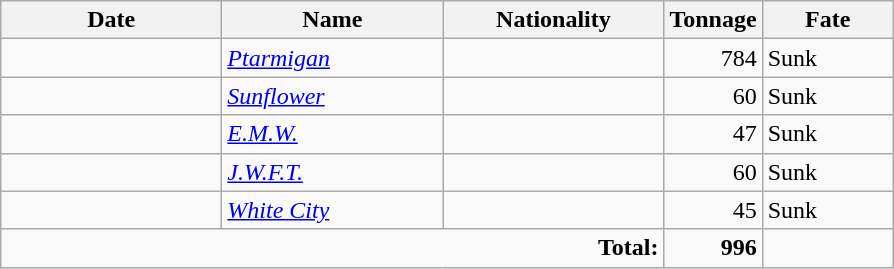<table class="wikitable sortable" style="text-align:right;">
<tr>
<th width="140px">Date</th>
<th width="140px">Name</th>
<th width="140px">Nationality</th>
<th>Tonnage </th>
<th width="80px">Fate</th>
</tr>
<tr>
<td align="right"></td>
<td align="left"><a href='#'><em>Ptarmigan</em></a></td>
<td align="left"></td>
<td align="right">784</td>
<td align="left">Sunk</td>
</tr>
<tr>
<td align="right"></td>
<td align="left"><a href='#'><em>Sunflower</em></a></td>
<td align="left"></td>
<td align="right">60</td>
<td align="left">Sunk</td>
</tr>
<tr>
<td align="right"></td>
<td align="left"><a href='#'><em>E.M.W.</em></a></td>
<td align="left"></td>
<td align="right">47</td>
<td align="left">Sunk</td>
</tr>
<tr>
<td align="right"></td>
<td align="left"><a href='#'><em>J.W.F.T.</em></a></td>
<td align="left"></td>
<td align="right">60</td>
<td align="left">Sunk</td>
</tr>
<tr>
<td align="right"></td>
<td align="left"><a href='#'><em>White City</em></a></td>
<td align="left"></td>
<td align="right">45</td>
<td align="left">Sunk</td>
</tr>
<tr>
<td colspan=3 align=right><strong>Total:</strong></td>
<td><strong>996</strong></td>
<td></td>
</tr>
</table>
